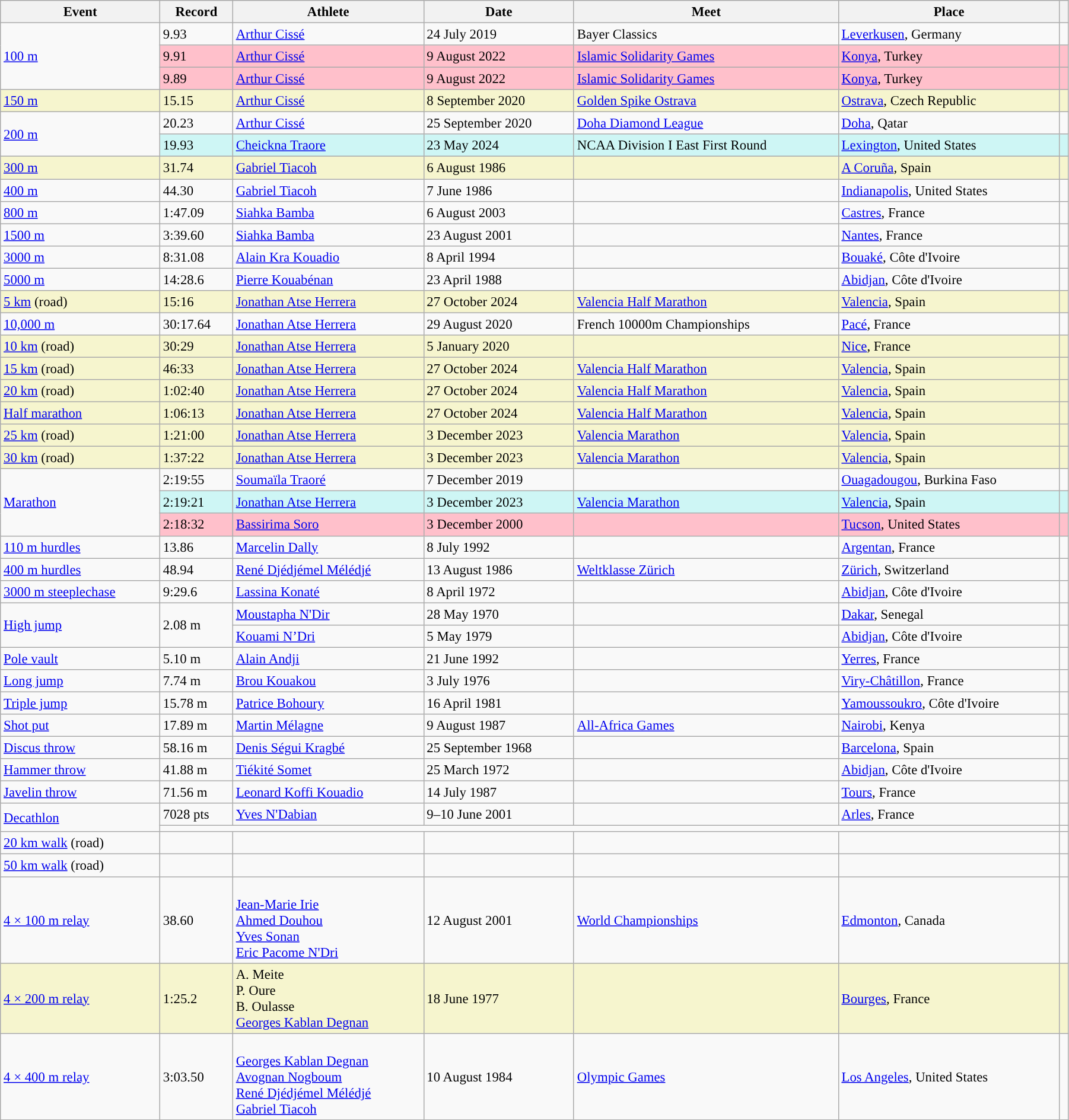<table class="wikitable" style="font-size:95%; width: 95%;">
<tr>
<th>Event</th>
<th>Record</th>
<th>Athlete</th>
<th>Date</th>
<th>Meet</th>
<th>Place</th>
<th></th>
</tr>
<tr>
<td rowspan=3><a href='#'>100 m</a></td>
<td>9.93 </td>
<td><a href='#'>Arthur Cissé</a></td>
<td>24 July 2019</td>
<td>Bayer Classics</td>
<td><a href='#'>Leverkusen</a>, Germany</td>
<td></td>
</tr>
<tr style="background:pink">
<td>9.91   </td>
<td><a href='#'>Arthur Cissé</a></td>
<td>9 August 2022</td>
<td><a href='#'>Islamic Solidarity Games</a></td>
<td><a href='#'>Konya</a>, Turkey</td>
<td></td>
</tr>
<tr style="background:pink">
<td>9.89   </td>
<td><a href='#'>Arthur Cissé</a></td>
<td>9 August 2022</td>
<td><a href='#'>Islamic Solidarity Games</a></td>
<td><a href='#'>Konya</a>, Turkey</td>
<td></td>
</tr>
<tr style="background:#f6F5CE;">
<td><a href='#'>150 m</a></td>
<td>15.15 </td>
<td><a href='#'>Arthur Cissé</a></td>
<td>8 September 2020</td>
<td><a href='#'>Golden Spike Ostrava</a></td>
<td><a href='#'>Ostrava</a>, Czech Republic</td>
<td></td>
</tr>
<tr>
<td rowspan=2><a href='#'>200 m</a></td>
<td>20.23 </td>
<td><a href='#'>Arthur Cissé</a></td>
<td>25 September 2020</td>
<td><a href='#'>Doha Diamond League</a></td>
<td><a href='#'>Doha</a>, Qatar</td>
<td></td>
</tr>
<tr style="background:#CEF6F5">
<td>19.93 </td>
<td><a href='#'>Cheickna Traore</a></td>
<td>23 May 2024</td>
<td>NCAA Division I East First Round</td>
<td><a href='#'>Lexington</a>, United States</td>
<td></td>
</tr>
<tr style="background:#f6F5CE;">
<td><a href='#'>300 m</a></td>
<td>31.74</td>
<td><a href='#'>Gabriel Tiacoh</a></td>
<td>6 August 1986</td>
<td></td>
<td><a href='#'>A Coruña</a>, Spain</td>
<td></td>
</tr>
<tr>
<td><a href='#'>400 m</a></td>
<td>44.30</td>
<td><a href='#'>Gabriel Tiacoh</a></td>
<td>7 June 1986</td>
<td></td>
<td><a href='#'>Indianapolis</a>, United States</td>
<td></td>
</tr>
<tr>
<td><a href='#'>800 m</a></td>
<td>1:47.09</td>
<td><a href='#'>Siahka Bamba</a></td>
<td>6 August 2003</td>
<td></td>
<td><a href='#'>Castres</a>, France</td>
<td></td>
</tr>
<tr>
<td><a href='#'>1500 m</a></td>
<td>3:39.60</td>
<td><a href='#'>Siahka Bamba</a></td>
<td>23 August 2001</td>
<td></td>
<td><a href='#'>Nantes</a>, France</td>
<td></td>
</tr>
<tr>
<td><a href='#'>3000 m</a></td>
<td>8:31.08</td>
<td><a href='#'>Alain Kra Kouadio</a></td>
<td>8 April 1994</td>
<td></td>
<td><a href='#'>Bouaké</a>, Côte d'Ivoire</td>
<td></td>
</tr>
<tr>
<td><a href='#'>5000 m</a></td>
<td>14:28.6</td>
<td><a href='#'>Pierre Kouabénan</a></td>
<td>23 April 1988</td>
<td></td>
<td><a href='#'>Abidjan</a>, Côte d'Ivoire</td>
<td></td>
</tr>
<tr style="background:#f6F5CE;">
<td><a href='#'>5 km</a> (road)</td>
<td>15:16</td>
<td><a href='#'>Jonathan Atse Herrera</a></td>
<td>27 October 2024</td>
<td><a href='#'>Valencia Half Marathon</a></td>
<td><a href='#'>Valencia</a>, Spain</td>
<td></td>
</tr>
<tr>
<td><a href='#'>10,000 m</a></td>
<td>30:17.64</td>
<td><a href='#'>Jonathan Atse Herrera</a></td>
<td>29 August 2020</td>
<td>French 10000m Championships</td>
<td><a href='#'>Pacé</a>, France</td>
<td></td>
</tr>
<tr style="background:#f6F5CE;">
<td><a href='#'>10 km</a> (road)</td>
<td>30:29</td>
<td><a href='#'>Jonathan Atse Herrera</a></td>
<td>5 January 2020</td>
<td></td>
<td><a href='#'>Nice</a>, France</td>
<td></td>
</tr>
<tr style="background:#f6F5CE;">
<td><a href='#'>15 km</a> (road)</td>
<td>46:33</td>
<td><a href='#'>Jonathan Atse Herrera</a></td>
<td>27 October 2024</td>
<td><a href='#'>Valencia Half Marathon</a></td>
<td><a href='#'>Valencia</a>, Spain</td>
<td></td>
</tr>
<tr style="background:#f6F5CE;">
<td><a href='#'>20 km</a> (road)</td>
<td>1:02:40</td>
<td><a href='#'>Jonathan Atse Herrera</a></td>
<td>27 October 2024</td>
<td><a href='#'>Valencia Half Marathon</a></td>
<td><a href='#'>Valencia</a>, Spain</td>
<td></td>
</tr>
<tr style="background:#f6F5CE;">
<td><a href='#'>Half marathon</a></td>
<td>1:06:13</td>
<td><a href='#'>Jonathan Atse Herrera</a></td>
<td>27 October 2024</td>
<td><a href='#'>Valencia Half Marathon</a></td>
<td><a href='#'>Valencia</a>, Spain</td>
<td></td>
</tr>
<tr style="background:#f6F5CE;">
<td><a href='#'>25 km</a> (road)</td>
<td>1:21:00</td>
<td><a href='#'>Jonathan Atse Herrera</a></td>
<td>3 December 2023</td>
<td><a href='#'>Valencia Marathon</a></td>
<td><a href='#'>Valencia</a>, Spain</td>
<td></td>
</tr>
<tr style="background:#f6F5CE;">
<td><a href='#'>30 km</a> (road)</td>
<td>1:37:22</td>
<td><a href='#'>Jonathan Atse Herrera</a></td>
<td>3 December 2023</td>
<td><a href='#'>Valencia Marathon</a></td>
<td><a href='#'>Valencia</a>, Spain</td>
<td></td>
</tr>
<tr>
<td rowspan=3><a href='#'>Marathon</a></td>
<td>2:19:55</td>
<td><a href='#'>Soumaïla Traoré</a></td>
<td>7 December 2019</td>
<td></td>
<td><a href='#'>Ouagadougou</a>, Burkina Faso</td>
<td></td>
</tr>
<tr style="background:#CEF6F5">
<td>2:19:21</td>
<td><a href='#'>Jonathan Atse Herrera</a></td>
<td>3 December 2023</td>
<td><a href='#'>Valencia Marathon</a></td>
<td><a href='#'>Valencia</a>, Spain</td>
<td></td>
</tr>
<tr style="background:pink">
<td>2:18:32</td>
<td><a href='#'>Bassirima Soro</a></td>
<td>3 December 2000</td>
<td></td>
<td><a href='#'>Tucson</a>, United States</td>
<td></td>
</tr>
<tr>
<td><a href='#'>110 m hurdles</a></td>
<td>13.86 </td>
<td><a href='#'>Marcelin Dally</a></td>
<td>8 July 1992</td>
<td></td>
<td><a href='#'>Argentan</a>, France</td>
<td></td>
</tr>
<tr>
<td><a href='#'>400 m hurdles</a></td>
<td>48.94</td>
<td><a href='#'>René Djédjémel Mélédjé</a></td>
<td>13 August 1986</td>
<td><a href='#'>Weltklasse Zürich</a></td>
<td><a href='#'>Zürich</a>, Switzerland</td>
<td></td>
</tr>
<tr>
<td><a href='#'>3000 m steeplechase</a></td>
<td>9:29.6 </td>
<td><a href='#'>Lassina Konaté</a></td>
<td>8 April 1972</td>
<td></td>
<td><a href='#'>Abidjan</a>, Côte d'Ivoire</td>
<td></td>
</tr>
<tr>
<td rowspan=2><a href='#'>High jump</a></td>
<td rowspan=2>2.08 m</td>
<td><a href='#'>Moustapha N'Dir</a></td>
<td>28 May 1970</td>
<td></td>
<td><a href='#'>Dakar</a>, Senegal</td>
<td></td>
</tr>
<tr>
<td><a href='#'>Kouami N’Dri</a></td>
<td>5 May 1979</td>
<td></td>
<td><a href='#'>Abidjan</a>, Côte d'Ivoire</td>
<td></td>
</tr>
<tr>
<td><a href='#'>Pole vault</a></td>
<td>5.10 m</td>
<td><a href='#'>Alain Andji</a></td>
<td>21 June 1992</td>
<td></td>
<td><a href='#'>Yerres</a>, France</td>
<td></td>
</tr>
<tr>
<td><a href='#'>Long jump</a></td>
<td>7.74 m</td>
<td><a href='#'>Brou Kouakou</a></td>
<td>3 July 1976</td>
<td></td>
<td><a href='#'>Viry-Châtillon</a>, France</td>
<td></td>
</tr>
<tr>
<td><a href='#'>Triple jump</a></td>
<td>15.78 m</td>
<td><a href='#'>Patrice Bohoury</a></td>
<td>16 April 1981</td>
<td></td>
<td><a href='#'>Yamoussoukro</a>, Côte d'Ivoire</td>
<td></td>
</tr>
<tr>
<td><a href='#'>Shot put</a></td>
<td>17.89 m</td>
<td><a href='#'>Martin Mélagne</a></td>
<td>9 August 1987</td>
<td><a href='#'>All-Africa Games</a></td>
<td><a href='#'>Nairobi</a>, Kenya</td>
<td></td>
</tr>
<tr>
<td><a href='#'>Discus throw</a></td>
<td>58.16 m</td>
<td><a href='#'>Denis Ségui Kragbé</a></td>
<td>25 September 1968</td>
<td></td>
<td><a href='#'>Barcelona</a>, Spain</td>
<td></td>
</tr>
<tr>
<td><a href='#'>Hammer throw</a></td>
<td>41.88 m</td>
<td><a href='#'>Tiékité Somet</a></td>
<td>25 March 1972</td>
<td></td>
<td><a href='#'>Abidjan</a>, Côte d'Ivoire</td>
<td></td>
</tr>
<tr>
<td><a href='#'>Javelin throw</a></td>
<td>71.56 m</td>
<td><a href='#'>Leonard Koffi Kouadio</a></td>
<td>14 July 1987</td>
<td></td>
<td><a href='#'>Tours</a>, France</td>
<td></td>
</tr>
<tr>
<td rowspan=2><a href='#'>Decathlon</a></td>
<td>7028 pts</td>
<td><a href='#'>Yves N'Dabian</a></td>
<td>9–10 June 2001</td>
<td></td>
<td><a href='#'>Arles</a>, France</td>
<td></td>
</tr>
<tr>
<td colspan=5></td>
<td></td>
</tr>
<tr>
<td><a href='#'>20 km walk</a> (road)</td>
<td></td>
<td></td>
<td></td>
<td></td>
<td></td>
<td></td>
</tr>
<tr>
<td><a href='#'>50 km walk</a> (road)</td>
<td></td>
<td></td>
<td></td>
<td></td>
<td></td>
<td></td>
</tr>
<tr>
<td><a href='#'>4 × 100 m relay</a></td>
<td>38.60</td>
<td><br><a href='#'>Jean-Marie Irie</a><br><a href='#'>Ahmed Douhou</a><br><a href='#'>Yves Sonan</a><br><a href='#'>Eric Pacome N'Dri</a></td>
<td>12 August 2001</td>
<td><a href='#'>World Championships</a></td>
<td><a href='#'>Edmonton</a>, Canada</td>
<td></td>
</tr>
<tr style="background:#f6F5CE;">
<td><a href='#'>4 × 200 m relay</a></td>
<td>1:25.2 </td>
<td>A. Meite<br>P. Oure<br>B. Oulasse<br><a href='#'>Georges Kablan Degnan</a></td>
<td>18 June 1977</td>
<td></td>
<td><a href='#'>Bourges</a>, France</td>
<td></td>
</tr>
<tr>
<td><a href='#'>4 × 400 m relay</a></td>
<td>3:03.50</td>
<td><br><a href='#'>Georges Kablan Degnan</a><br><a href='#'>Avognan Nogboum</a><br><a href='#'>René Djédjémel Mélédjé</a><br><a href='#'>Gabriel Tiacoh</a></td>
<td>10 August 1984</td>
<td><a href='#'>Olympic Games</a></td>
<td><a href='#'>Los Angeles</a>, United States</td>
<td></td>
</tr>
</table>
